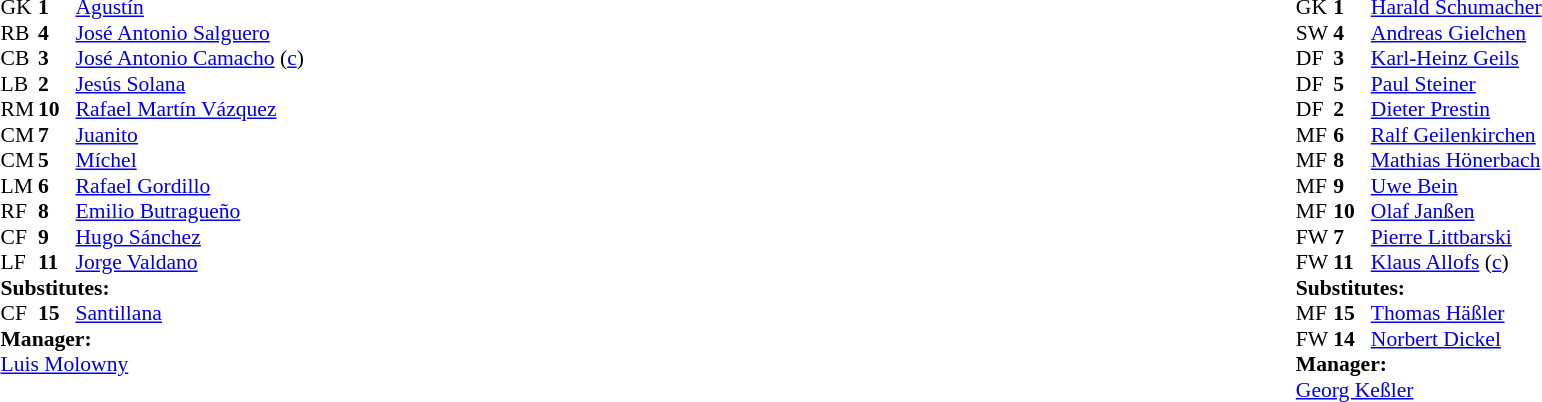<table width="100%">
<tr>
<td valign="top" width="50%"><br><table style="font-size: 90%" cellspacing="0" cellpadding="0">
<tr>
<td colspan="4"></td>
</tr>
<tr>
<th width=25></th>
<th width=25></th>
</tr>
<tr>
<td>GK</td>
<td><strong>1</strong></td>
<td> <a href='#'>Agustín</a></td>
</tr>
<tr>
<td>RB</td>
<td><strong>4</strong></td>
<td> <a href='#'>José Antonio Salguero</a></td>
</tr>
<tr>
<td>CB</td>
<td><strong>3</strong></td>
<td> <a href='#'>José Antonio Camacho</a> (<a href='#'>c</a>)</td>
</tr>
<tr>
<td>LB</td>
<td><strong>2</strong></td>
<td> <a href='#'>Jesús Solana</a></td>
</tr>
<tr>
<td>RM</td>
<td><strong>10</strong></td>
<td> <a href='#'>Rafael Martín Vázquez</a></td>
<td></td>
<td></td>
</tr>
<tr>
<td>CM</td>
<td><strong>7</strong></td>
<td> <a href='#'>Juanito</a></td>
</tr>
<tr>
<td>CM</td>
<td><strong>5</strong></td>
<td> <a href='#'>Míchel</a></td>
</tr>
<tr>
<td>LM</td>
<td><strong>6</strong></td>
<td> <a href='#'>Rafael Gordillo</a></td>
</tr>
<tr>
<td>RF</td>
<td><strong>8</strong></td>
<td> <a href='#'>Emilio Butragueño</a></td>
</tr>
<tr>
<td>CF</td>
<td><strong>9</strong></td>
<td> <a href='#'>Hugo Sánchez</a></td>
</tr>
<tr>
<td>LF</td>
<td><strong>11</strong></td>
<td> <a href='#'>Jorge Valdano</a></td>
</tr>
<tr>
<td colspan=3><strong>Substitutes:</strong></td>
</tr>
<tr>
<td>CF</td>
<td><strong>15</strong></td>
<td> <a href='#'>Santillana</a></td>
<td></td>
<td></td>
</tr>
<tr>
<td colspan=3><strong>Manager:</strong></td>
</tr>
<tr>
<td colspan=4> <a href='#'>Luis Molowny</a></td>
</tr>
</table>
</td>
<td valign="top"></td>
<td valign="top" width="50%"><br><table style="font-size:90%" cellspacing="0" cellpadding="0" align=center>
<tr>
<td colspan=4></td>
</tr>
<tr>
<th width=25></th>
<th width=25></th>
</tr>
<tr>
<th width=25></th>
<th width=25></th>
</tr>
<tr>
<td>GK</td>
<td><strong>1</strong></td>
<td> <a href='#'>Harald Schumacher</a></td>
</tr>
<tr>
<td>SW</td>
<td><strong>4</strong></td>
<td> <a href='#'>Andreas Gielchen</a></td>
</tr>
<tr>
<td>DF</td>
<td><strong>3</strong></td>
<td> <a href='#'>Karl-Heinz Geils</a></td>
</tr>
<tr>
<td>DF</td>
<td><strong>5</strong></td>
<td> <a href='#'>Paul Steiner</a></td>
</tr>
<tr>
<td>DF</td>
<td><strong>2</strong></td>
<td> <a href='#'>Dieter Prestin</a></td>
</tr>
<tr>
<td>MF</td>
<td><strong>6</strong></td>
<td> <a href='#'>Ralf Geilenkirchen</a></td>
</tr>
<tr>
<td>MF</td>
<td><strong>8</strong></td>
<td> <a href='#'>Mathias Hönerbach</a></td>
</tr>
<tr>
<td>MF</td>
<td><strong>9</strong></td>
<td> <a href='#'>Uwe Bein</a></td>
<td></td>
<td></td>
</tr>
<tr>
<td>MF</td>
<td><strong>10</strong></td>
<td> <a href='#'>Olaf Janßen</a></td>
</tr>
<tr>
<td>FW</td>
<td><strong>7</strong></td>
<td> <a href='#'>Pierre Littbarski</a></td>
<td></td>
<td></td>
</tr>
<tr>
<td>FW</td>
<td><strong>11</strong></td>
<td> <a href='#'>Klaus Allofs</a> (<a href='#'>c</a>)</td>
</tr>
<tr>
<td colspan=3><strong>Substitutes:</strong></td>
</tr>
<tr>
<td>MF</td>
<td><strong>15</strong></td>
<td> <a href='#'>Thomas Häßler</a></td>
<td></td>
<td></td>
</tr>
<tr>
<td>FW</td>
<td><strong>14</strong></td>
<td> <a href='#'>Norbert Dickel</a></td>
<td></td>
<td></td>
</tr>
<tr>
<td colspan=3><strong>Manager:</strong></td>
</tr>
<tr>
<td colspan=4> <a href='#'>Georg Keßler</a></td>
</tr>
</table>
</td>
</tr>
</table>
